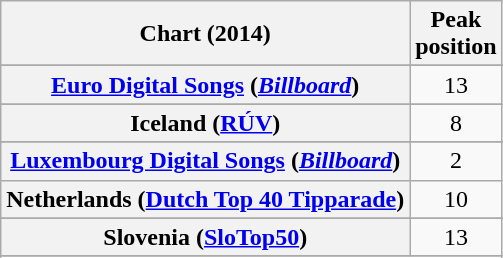<table class="wikitable sortable plainrowheaders">
<tr>
<th>Chart (2014)</th>
<th>Peak<br>position</th>
</tr>
<tr>
</tr>
<tr>
</tr>
<tr>
</tr>
<tr>
</tr>
<tr>
<th scope="row"><a href='#'>Euro Digital Songs</a> (<em><a href='#'>Billboard</a></em>)</th>
<td style="text-align:center;">13</td>
</tr>
<tr>
</tr>
<tr>
</tr>
<tr>
</tr>
<tr>
</tr>
<tr>
<th scope="row">Iceland (<a href='#'>RÚV</a>)</th>
<td style="text-align:center;">8</td>
</tr>
<tr>
</tr>
<tr>
</tr>
<tr>
<th scope="row"><a href='#'>Luxembourg Digital Songs</a> (<em><a href='#'>Billboard</a></em>)</th>
<td style="text-align:center;">2</td>
</tr>
<tr>
<th scope="row">Netherlands (<a href='#'>Dutch Top 40 Tipparade</a>)</th>
<td style="text-align:center;">10</td>
</tr>
<tr>
</tr>
<tr>
</tr>
<tr>
<th scope="row">Slovenia (<a href='#'>SloTop50</a>)</th>
<td align=center>13</td>
</tr>
<tr>
</tr>
<tr>
</tr>
<tr>
</tr>
<tr>
</tr>
<tr>
</tr>
</table>
